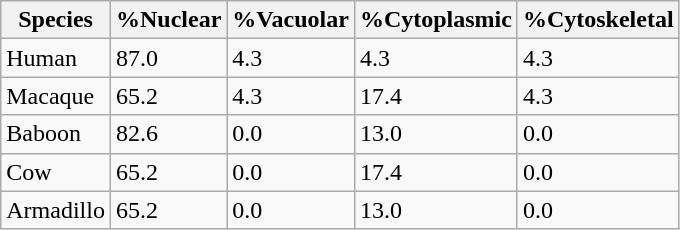<table class="wikitable">
<tr>
<th>Species</th>
<th>%Nuclear</th>
<th>%Vacuolar</th>
<th>%Cytoplasmic</th>
<th>%Cytoskeletal</th>
</tr>
<tr>
<td>Human</td>
<td>87.0</td>
<td>4.3</td>
<td>4.3</td>
<td>4.3</td>
</tr>
<tr>
<td>Macaque</td>
<td>65.2</td>
<td>4.3</td>
<td>17.4</td>
<td>4.3</td>
</tr>
<tr>
<td>Baboon</td>
<td>82.6</td>
<td>0.0</td>
<td>13.0</td>
<td>0.0</td>
</tr>
<tr>
<td>Cow</td>
<td>65.2</td>
<td>0.0</td>
<td>17.4</td>
<td>0.0</td>
</tr>
<tr>
<td>Armadillo</td>
<td>65.2</td>
<td>0.0</td>
<td>13.0</td>
<td>0.0</td>
</tr>
</table>
